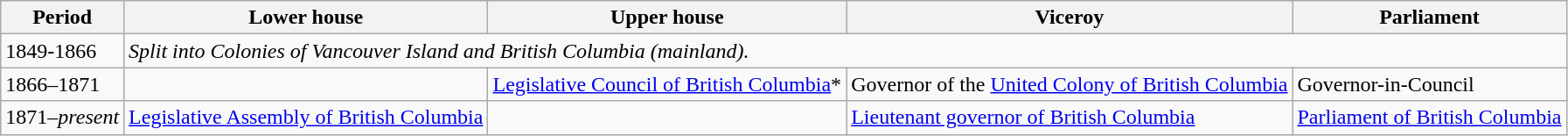<table class="wikitable">
<tr>
<th>Period</th>
<th>Lower house</th>
<th>Upper house</th>
<th>Viceroy</th>
<th>Parliament</th>
</tr>
<tr>
<td>1849-1866</td>
<td colspan="4"><em>Split into Colonies of Vancouver Island and British Columbia (mainland).</em></td>
</tr>
<tr>
<td>1866–1871</td>
<td></td>
<td><a href='#'>Legislative Council of British Columbia</a>*</td>
<td>Governor of the <a href='#'>United Colony of British Columbia</a></td>
<td>Governor-in-Council</td>
</tr>
<tr>
<td>1871–<em>present</em></td>
<td><a href='#'>Legislative Assembly of British Columbia</a></td>
<td></td>
<td><a href='#'>Lieutenant governor of British Columbia</a></td>
<td><a href='#'>Parliament of British Columbia</a></td>
</tr>
</table>
